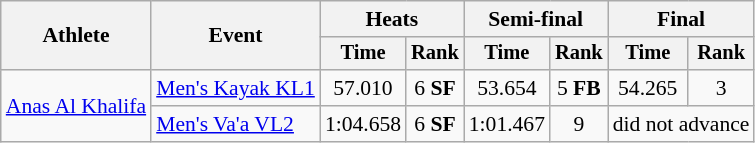<table class="wikitable" style="font-size:90%">
<tr>
<th rowspan=2>Athlete</th>
<th rowspan=2>Event</th>
<th colspan=2>Heats</th>
<th colspan=2>Semi-final</th>
<th colspan=2>Final</th>
</tr>
<tr style="font-size:95%">
<th>Time</th>
<th>Rank</th>
<th>Time</th>
<th>Rank</th>
<th>Time</th>
<th>Rank</th>
</tr>
<tr align=center>
<td align=left rowspan=2><a href='#'>Anas Al Khalifa</a></td>
<td align=left><a href='#'>Men's Kayak KL1</a></td>
<td>57.010</td>
<td>6 <strong>SF</strong></td>
<td>53.654</td>
<td>5 <strong>FB</strong></td>
<td>54.265</td>
<td>3</td>
</tr>
<tr align=center>
<td align=left><a href='#'>Men's Va'a VL2</a></td>
<td>1:04.658</td>
<td>6 <strong>SF</strong></td>
<td>1:01.467</td>
<td>9</td>
<td colspan=2>did not advance</td>
</tr>
</table>
